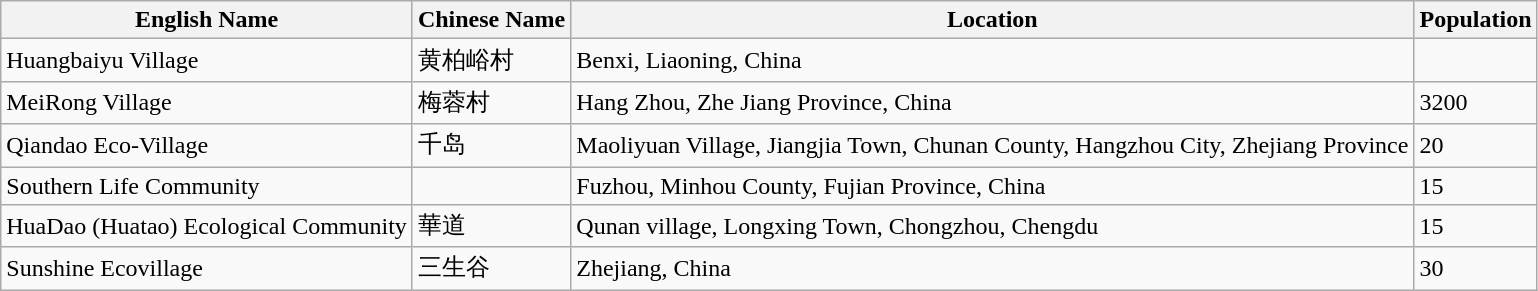<table class="wikitable">
<tr>
<th>English Name</th>
<th>Chinese Name</th>
<th>Location</th>
<th>Population</th>
</tr>
<tr>
<td>Huangbaiyu Village</td>
<td>黄柏峪村</td>
<td>Benxi, Liaoning, China</td>
<td></td>
</tr>
<tr>
<td>MeiRong Village</td>
<td>梅蓉村</td>
<td>Hang Zhou, Zhe Jiang Province, China</td>
<td>3200</td>
</tr>
<tr>
<td>Qiandao Eco-Village</td>
<td>千岛</td>
<td>Maoliyuan Village, Jiangjia Town, Chunan County, Hangzhou City, Zhejiang Province</td>
<td>20</td>
</tr>
<tr>
<td>Southern Life Community</td>
<td></td>
<td>Fuzhou, Minhou County, Fujian Province, China</td>
<td>15</td>
</tr>
<tr>
<td>HuaDao (Huatao) Ecological Community</td>
<td>華道</td>
<td>Qunan village, Longxing Town, Chongzhou, Chengdu</td>
<td>15</td>
</tr>
<tr>
<td>Sunshine Ecovillage</td>
<td>三生谷</td>
<td>Zhejiang, China</td>
<td>30</td>
</tr>
</table>
